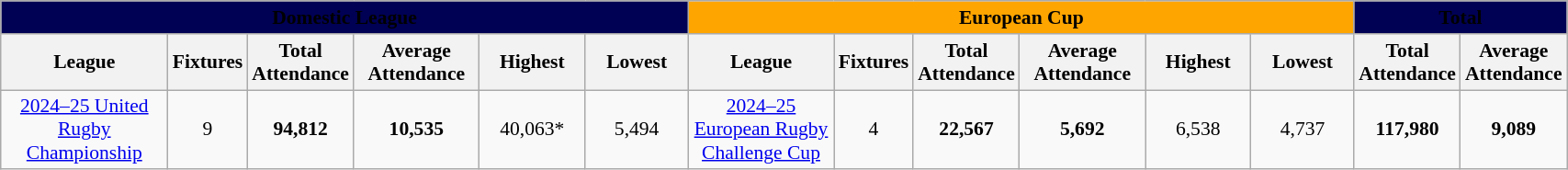<table class="wikitable sortable" style="font-size:90%; width:90%;">
<tr>
<td colspan="6" class="wikitable sortable" style="width:45%; background:#000055; text-align:center;"><span><strong>Domestic League</strong></span></td>
<td colspan="6" class="wikitable sortable" style="width:45%; background:orange; text-align:center;"><span><strong>European Cup</strong></span></td>
<td colspan="2" class="wikitable sortable" style="width:45%; background:#000055; text-align:center;"><span><strong>Total</strong></span></td>
</tr>
<tr>
<th style="width:15%;">League</th>
<th style="width:5%;">Fixtures</th>
<th>Total Attendance</th>
<th style="width:10%;">Average Attendance</th>
<th style="width:10%;">Highest</th>
<th style="width:10%;">Lowest</th>
<th style="width:15%;">League</th>
<th style="width:5%;">Fixtures</th>
<th>Total Attendance</th>
<th style="width:10%;">Average Attendance</th>
<th style="width:10%;">Highest</th>
<th style="width:10%;">Lowest</th>
<th style="width:10%;">Total Attendance</th>
<th style="width:10%;">Average Attendance</th>
</tr>
<tr>
<td align=center><a href='#'>2024–25 United Rugby Championship</a></td>
<td align=center>9</td>
<td align="center"><strong>94,812</strong></td>
<td align="center"><strong>10,535</strong></td>
<td align="center">40,063*</td>
<td align=center>5,494</td>
<td align=center><a href='#'>2024–25 European Rugby Challenge Cup</a></td>
<td align=center>4</td>
<td align="center"><strong>22,567</strong></td>
<td align="center"><strong>5,692</strong></td>
<td align=center>6,538</td>
<td align=center>4,737</td>
<td align=center><strong>117,980</strong></td>
<td align=center><strong>9,089</strong></td>
</tr>
</table>
